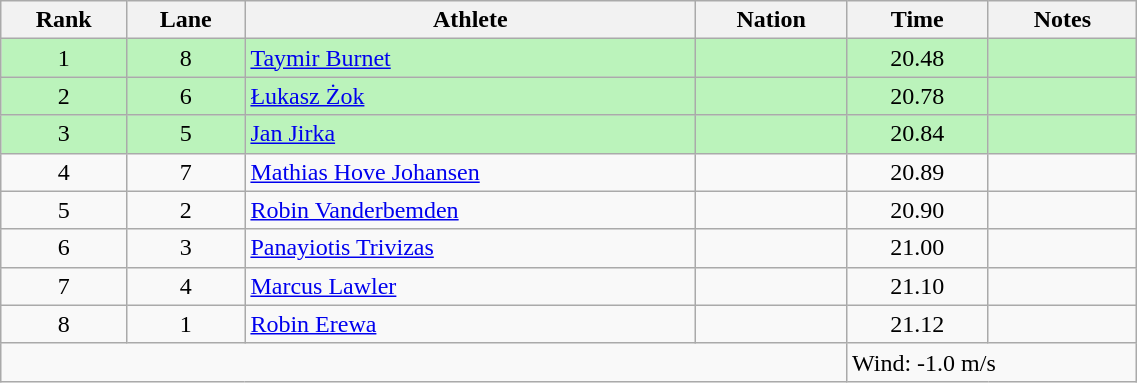<table class="wikitable sortable" style="text-align:center;width: 60%;">
<tr>
<th scope="col">Rank</th>
<th scope="col">Lane</th>
<th scope="col">Athlete</th>
<th scope="col">Nation</th>
<th scope="col">Time</th>
<th scope="col">Notes</th>
</tr>
<tr bgcolor=bbf3bb>
<td>1</td>
<td>8</td>
<td align=left><a href='#'>Taymir Burnet</a></td>
<td align=left></td>
<td>20.48</td>
<td></td>
</tr>
<tr bgcolor=bbf3bb>
<td>2</td>
<td>6</td>
<td align=left><a href='#'>Łukasz Żok</a></td>
<td align=left></td>
<td>20.78</td>
<td></td>
</tr>
<tr bgcolor=bbf3bb>
<td>3</td>
<td>5</td>
<td align=left><a href='#'>Jan Jirka</a></td>
<td align=left></td>
<td>20.84</td>
<td></td>
</tr>
<tr>
<td>4</td>
<td>7</td>
<td align=left><a href='#'>Mathias Hove Johansen</a></td>
<td align=left></td>
<td>20.89</td>
<td></td>
</tr>
<tr>
<td>5</td>
<td>2</td>
<td align=left><a href='#'>Robin Vanderbemden</a></td>
<td align=left></td>
<td>20.90</td>
<td></td>
</tr>
<tr>
<td>6</td>
<td>3</td>
<td align=left><a href='#'>Panayiotis Trivizas</a></td>
<td align=left></td>
<td>21.00</td>
<td></td>
</tr>
<tr>
<td>7</td>
<td>4</td>
<td align=left><a href='#'>Marcus Lawler</a></td>
<td align=left></td>
<td>21.10</td>
<td></td>
</tr>
<tr>
<td>8</td>
<td>1</td>
<td align=left><a href='#'>Robin Erewa</a></td>
<td align=left></td>
<td>21.12</td>
<td></td>
</tr>
<tr class="sortbottom">
<td colspan="4"></td>
<td colspan="2" style="text-align:left;">Wind: -1.0 m/s</td>
</tr>
</table>
